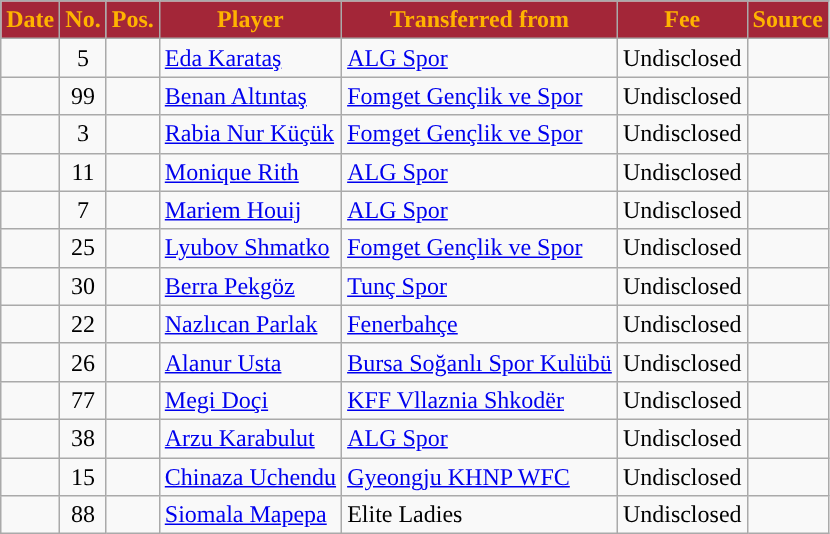<table class="wikitable plainrowheaders sortable">
<tr>
<th style="background:#A32638; color:#FFB300; ">Date</th>
<th style="background:#A32638; color:#FFB300; ">No.</th>
<th style="background:#A32638; color:#FFB300; ">Pos.</th>
<th style="background:#A32638; color:#FFB300; ">Player</th>
<th style="background:#A32638; color:#FFB300; ">Transferred from</th>
<th style="background:#A32638; color:#FFB300; ">Fee</th>
<th style="background:#A32638; color:#FFB300; ">Source</th>
</tr>
<tr>
<td></td>
<td align=center>5</td>
<td align=center></td>
<td> <a href='#'>Eda Karataş</a></td>
<td> <a href='#'>ALG Spor</a></td>
<td>Undisclosed</td>
<td align=center></td>
</tr>
<tr>
<td></td>
<td align=center>99</td>
<td align=center></td>
<td> <a href='#'>Benan Altıntaş</a></td>
<td> <a href='#'>Fomget Gençlik ve Spor</a></td>
<td>Undisclosed</td>
<td align=center></td>
</tr>
<tr>
<td></td>
<td align=center>3</td>
<td align=center></td>
<td> <a href='#'>Rabia Nur Küçük</a></td>
<td> <a href='#'>Fomget Gençlik ve Spor</a></td>
<td>Undisclosed</td>
<td align=center></td>
</tr>
<tr>
<td></td>
<td align=center>11</td>
<td align=center></td>
<td> <a href='#'>Monique Rith</a></td>
<td> <a href='#'>ALG Spor</a></td>
<td>Undisclosed</td>
<td align=center></td>
</tr>
<tr>
<td></td>
<td align=center>7</td>
<td align=center></td>
<td> <a href='#'>Mariem Houij</a></td>
<td> <a href='#'>ALG Spor</a></td>
<td>Undisclosed</td>
<td align=center></td>
</tr>
<tr>
<td></td>
<td align=center>25</td>
<td align=center></td>
<td> <a href='#'>Lyubov Shmatko</a></td>
<td> <a href='#'>Fomget Gençlik ve Spor</a></td>
<td>Undisclosed</td>
<td align=center></td>
</tr>
<tr>
<td></td>
<td align=center>30</td>
<td align=center></td>
<td> <a href='#'>Berra Pekgöz</a></td>
<td> <a href='#'>Tunç Spor</a></td>
<td>Undisclosed</td>
<td align=center></td>
</tr>
<tr>
<td></td>
<td align=center>22</td>
<td align=center></td>
<td> <a href='#'>Nazlıcan Parlak</a></td>
<td> <a href='#'>Fenerbahçe</a></td>
<td>Undisclosed</td>
<td align=center></td>
</tr>
<tr>
<td></td>
<td align=center>26</td>
<td align=center></td>
<td> <a href='#'>Alanur Usta</a></td>
<td> <a href='#'>Bursa Soğanlı Spor Kulübü</a></td>
<td>Undisclosed</td>
<td align=center></td>
</tr>
<tr>
<td></td>
<td align=center>77</td>
<td align=center></td>
<td> <a href='#'>Megi Doçi</a></td>
<td> <a href='#'>KFF Vllaznia Shkodër</a></td>
<td>Undisclosed</td>
<td align=center></td>
</tr>
<tr>
<td></td>
<td align=center>38</td>
<td align=center></td>
<td> <a href='#'>Arzu Karabulut</a></td>
<td> <a href='#'>ALG Spor</a></td>
<td>Undisclosed</td>
<td align=center></td>
</tr>
<tr>
<td></td>
<td align=center>15</td>
<td align=center></td>
<td> <a href='#'>Chinaza Uchendu</a></td>
<td> <a href='#'>Gyeongju KHNP WFC</a></td>
<td>Undisclosed</td>
<td align=center></td>
</tr>
<tr>
<td></td>
<td align=center>88</td>
<td align=center></td>
<td> <a href='#'>Siomala Mapepa</a></td>
<td>Elite Ladies</td>
<td>Undisclosed</td>
<td align=center></td>
</tr>
</table>
